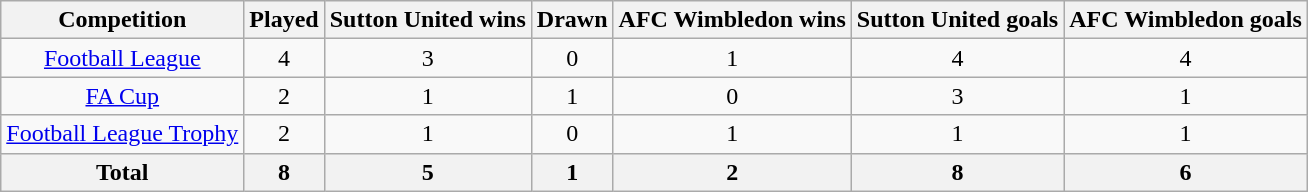<table class="wikitable" style="text-align: center;">
<tr>
<th>Competition</th>
<th>Played</th>
<th>Sutton United wins</th>
<th>Drawn</th>
<th>AFC Wimbledon wins</th>
<th>Sutton United goals</th>
<th>AFC Wimbledon goals</th>
</tr>
<tr>
<td><a href='#'>Football League</a></td>
<td>4</td>
<td>3</td>
<td>0</td>
<td>1</td>
<td>4</td>
<td>4</td>
</tr>
<tr>
<td><a href='#'>FA Cup</a></td>
<td>2</td>
<td>1</td>
<td>1</td>
<td>0</td>
<td>3</td>
<td>1</td>
</tr>
<tr>
<td><a href='#'>Football League Trophy</a></td>
<td>2</td>
<td>1</td>
<td>0</td>
<td>1</td>
<td>1</td>
<td>1</td>
</tr>
<tr>
<th>Total</th>
<th>8</th>
<th>5</th>
<th>1</th>
<th>2</th>
<th>8</th>
<th>6</th>
</tr>
</table>
